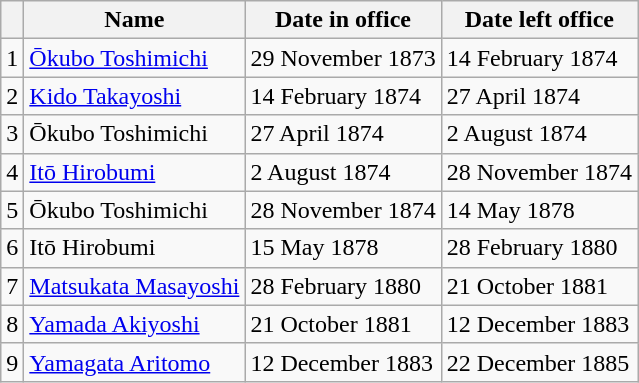<table class=wikitable>
<tr>
<th></th>
<th>Name</th>
<th>Date in office</th>
<th>Date left office</th>
</tr>
<tr>
<td align="right">1</td>
<td><a href='#'>Ōkubo Toshimichi</a></td>
<td>29 November 1873</td>
<td>14 February 1874</td>
</tr>
<tr>
<td align="right">2</td>
<td><a href='#'>Kido Takayoshi</a></td>
<td>14 February 1874</td>
<td>27 April 1874</td>
</tr>
<tr>
<td align="right">3</td>
<td>Ōkubo Toshimichi</td>
<td>27 April 1874</td>
<td>2 August 1874</td>
</tr>
<tr>
<td align="right">4</td>
<td><a href='#'>Itō Hirobumi</a></td>
<td>2 August 1874</td>
<td>28 November 1874</td>
</tr>
<tr>
<td align="right">5</td>
<td>Ōkubo Toshimichi</td>
<td>28 November 1874</td>
<td>14 May 1878</td>
</tr>
<tr>
<td align="right">6</td>
<td>Itō Hirobumi</td>
<td>15 May 1878</td>
<td>28 February 1880</td>
</tr>
<tr>
<td align="right">7</td>
<td><a href='#'>Matsukata Masayoshi</a></td>
<td>28 February 1880</td>
<td>21 October 1881</td>
</tr>
<tr>
<td align="right">8</td>
<td><a href='#'>Yamada Akiyoshi</a></td>
<td>21 October 1881</td>
<td>12 December 1883</td>
</tr>
<tr>
<td align="right">9</td>
<td><a href='#'>Yamagata Aritomo</a></td>
<td>12 December 1883</td>
<td>22 December 1885</td>
</tr>
</table>
